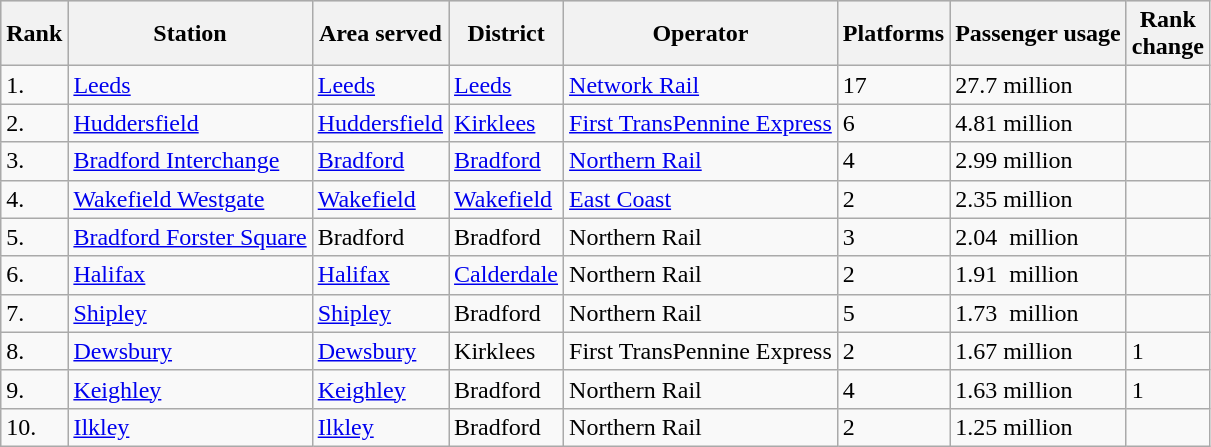<table class="wikitable sortable"  width= align=center>
<tr style="background:lightgrey;">
<th>Rank</th>
<th>Station</th>
<th>Area served</th>
<th>District</th>
<th>Operator</th>
<th>Platforms</th>
<th>Passenger usage</th>
<th>Rank<br>change</th>
</tr>
<tr>
<td>1.</td>
<td><a href='#'>Leeds</a></td>
<td><a href='#'>Leeds</a></td>
<td><a href='#'>Leeds</a></td>
<td><a href='#'>Network Rail</a></td>
<td>17</td>
<td>27.7 million</td>
<td></td>
</tr>
<tr>
<td>2.</td>
<td><a href='#'>Huddersfield</a></td>
<td><a href='#'>Huddersfield</a></td>
<td><a href='#'>Kirklees</a></td>
<td><a href='#'>First TransPennine Express</a></td>
<td>6</td>
<td>4.81 million</td>
<td></td>
</tr>
<tr>
<td>3.</td>
<td><a href='#'>Bradford Interchange</a></td>
<td><a href='#'>Bradford</a></td>
<td><a href='#'>Bradford</a></td>
<td><a href='#'>Northern Rail</a></td>
<td>4</td>
<td>2.99 million</td>
<td></td>
</tr>
<tr>
<td>4.</td>
<td><a href='#'>Wakefield Westgate</a></td>
<td><a href='#'>Wakefield</a></td>
<td><a href='#'>Wakefield</a></td>
<td><a href='#'>East Coast</a></td>
<td>2</td>
<td>2.35 million</td>
<td></td>
</tr>
<tr>
<td>5.</td>
<td><a href='#'>Bradford Forster Square</a></td>
<td>Bradford</td>
<td>Bradford</td>
<td>Northern Rail</td>
<td>3</td>
<td>2.04  million</td>
<td></td>
</tr>
<tr>
<td>6.</td>
<td><a href='#'>Halifax</a></td>
<td><a href='#'>Halifax</a></td>
<td><a href='#'>Calderdale</a></td>
<td>Northern Rail</td>
<td>2</td>
<td>1.91  million</td>
<td></td>
</tr>
<tr>
<td>7.</td>
<td><a href='#'>Shipley</a></td>
<td><a href='#'>Shipley</a></td>
<td>Bradford</td>
<td>Northern Rail</td>
<td>5</td>
<td>1.73  million</td>
<td></td>
</tr>
<tr>
<td>8.</td>
<td><a href='#'>Dewsbury</a></td>
<td><a href='#'>Dewsbury</a></td>
<td>Kirklees</td>
<td>First TransPennine Express</td>
<td>2</td>
<td>1.67 million</td>
<td>1</td>
</tr>
<tr>
<td>9.</td>
<td><a href='#'>Keighley</a></td>
<td><a href='#'>Keighley</a></td>
<td>Bradford</td>
<td>Northern Rail</td>
<td>4</td>
<td>1.63 million</td>
<td>1</td>
</tr>
<tr>
<td>10.</td>
<td><a href='#'>Ilkley</a></td>
<td><a href='#'>Ilkley</a></td>
<td>Bradford</td>
<td>Northern Rail</td>
<td>2</td>
<td>1.25 million</td>
<td></td>
</tr>
</table>
